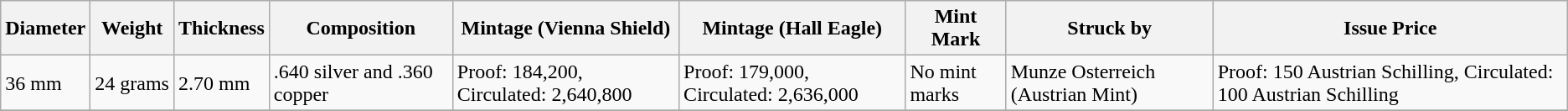<table class="wikitable">
<tr>
<th>Diameter</th>
<th>Weight</th>
<th>Thickness</th>
<th>Composition</th>
<th>Mintage (Vienna Shield)</th>
<th>Mintage (Hall Eagle)</th>
<th>Mint Mark</th>
<th>Struck by</th>
<th>Issue Price</th>
</tr>
<tr>
<td>36 mm</td>
<td>24 grams</td>
<td>2.70 mm</td>
<td>.640 silver and .360 copper</td>
<td>Proof: 184,200, Circulated: 2,640,800</td>
<td>Proof: 179,000, Circulated: 2,636,000</td>
<td>No mint marks</td>
<td>Munze Osterreich (Austrian Mint)</td>
<td>Proof: 150 Austrian Schilling, Circulated: 100 Austrian Schilling</td>
</tr>
<tr>
</tr>
</table>
